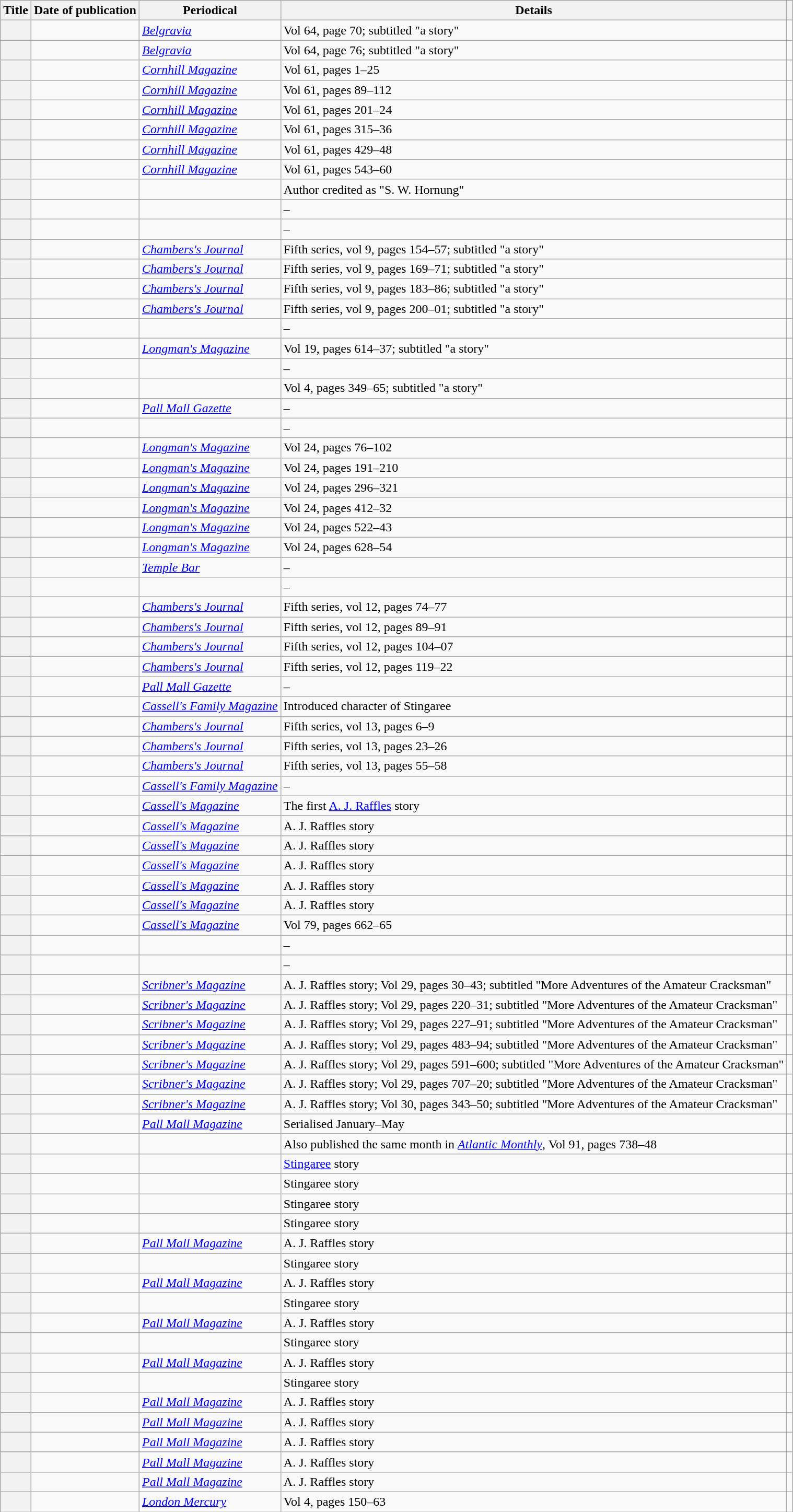<table class="wikitable plainrowheaders sortable" style="margin-right: 0;">
<tr>
<th scope="col">Title</th>
<th scope="col">Date of publication</th>
<th scope="col">Periodical</th>
<th scope="col" class="unsortable">Details</th>
<th scope="col" class="unsortable"></th>
</tr>
<tr>
<th scope="row"></th>
<td></td>
<td><em><a href='#'>Belgravia</a></em></td>
<td>Vol 64, page 70; subtitled "a story"</td>
<td style="text-align: center;"></td>
</tr>
<tr>
<th scope="row"></th>
<td></td>
<td><em><a href='#'>Belgravia</a></em></td>
<td>Vol 64, page 76; subtitled "a story"</td>
<td style="text-align: center;"></td>
</tr>
<tr>
<th scope="row"></th>
<td></td>
<td><em><a href='#'>Cornhill Magazine</a></em></td>
<td>Vol 61, pages 1–25</td>
<td style="text-align: center;"></td>
</tr>
<tr>
<th scope="row"></th>
<td></td>
<td><em><a href='#'>Cornhill Magazine</a></em></td>
<td>Vol 61, pages 89–112</td>
<td style="text-align: center;"></td>
</tr>
<tr>
<th scope="row"></th>
<td></td>
<td><em><a href='#'>Cornhill Magazine</a></em></td>
<td>Vol 61, pages 201–24</td>
<td style="text-align: center;"></td>
</tr>
<tr>
<th scope="row"></th>
<td></td>
<td><em><a href='#'>Cornhill Magazine</a></em></td>
<td>Vol 61, pages 315–36</td>
<td style="text-align: center;"></td>
</tr>
<tr>
<th scope="row"></th>
<td></td>
<td><em><a href='#'>Cornhill Magazine</a></em></td>
<td>Vol 61, pages 429–48</td>
<td style="text-align: center;"></td>
</tr>
<tr>
<th scope="row"></th>
<td></td>
<td><em><a href='#'>Cornhill Magazine</a></em></td>
<td>Vol 61, pages 543–60</td>
<td style="text-align: center;"></td>
</tr>
<tr>
<th scope="row"></th>
<td></td>
<td></td>
<td>Author credited as "S. W. Hornung"</td>
<td style="text-align: center;"></td>
</tr>
<tr>
<th scope="row"></th>
<td></td>
<td></td>
<td>–</td>
<td style="text-align: center;"></td>
</tr>
<tr>
<th scope="row"></th>
<td></td>
<td></td>
<td>–</td>
<td style="text-align: center;"></td>
</tr>
<tr>
<th scope="row"></th>
<td></td>
<td><em><a href='#'>Chambers's Journal</a></em></td>
<td>Fifth series, vol 9, pages 154–57; subtitled "a story"</td>
<td style="text-align: center;"></td>
</tr>
<tr>
<th scope="row"></th>
<td></td>
<td><em><a href='#'>Chambers's Journal</a></em></td>
<td>Fifth series, vol 9, pages 169–71; subtitled "a story"</td>
<td style="text-align: center;"></td>
</tr>
<tr>
<th scope="row"></th>
<td></td>
<td><em><a href='#'>Chambers's Journal</a></em></td>
<td>Fifth series, vol 9, pages 183–86; subtitled "a story"</td>
<td style="text-align: center;"></td>
</tr>
<tr>
<th scope="row"></th>
<td></td>
<td><em><a href='#'>Chambers's Journal</a></em></td>
<td>Fifth series, vol 9, pages 200–01; subtitled "a story"</td>
<td style="text-align: center;"></td>
</tr>
<tr>
<th scope="row"></th>
<td></td>
<td></td>
<td>–</td>
<td style="text-align: center;"></td>
</tr>
<tr>
<th scope="row"></th>
<td></td>
<td><em><a href='#'>Longman's Magazine</a></em></td>
<td>Vol 19, pages 614–37; subtitled "a story"</td>
<td style="text-align: center;"></td>
</tr>
<tr>
<th scope="row"></th>
<td></td>
<td></td>
<td>–</td>
<td style="text-align: center;"></td>
</tr>
<tr>
<th scope="row"></th>
<td></td>
<td></td>
<td>Vol 4, pages 349–65; subtitled "a story"</td>
<td style="text-align: center;"></td>
</tr>
<tr>
<th scope="row"></th>
<td></td>
<td><em><a href='#'>Pall Mall Gazette</a></em></td>
<td>–</td>
<td style="text-align: center;"></td>
</tr>
<tr>
<th scope="row"></th>
<td></td>
<td></td>
<td>–</td>
<td style="text-align: center;"></td>
</tr>
<tr>
<th scope="row"></th>
<td></td>
<td><em><a href='#'>Longman's Magazine</a></em></td>
<td>Vol 24, pages 76–102</td>
<td style="text-align: center;"></td>
</tr>
<tr>
<th scope="row"></th>
<td></td>
<td><em><a href='#'>Longman's Magazine</a></em></td>
<td>Vol 24, pages 191–210</td>
<td style="text-align: center;"></td>
</tr>
<tr>
<th scope="row"></th>
<td></td>
<td><em><a href='#'>Longman's Magazine</a></em></td>
<td>Vol 24, pages 296–321</td>
<td style="text-align: center;"></td>
</tr>
<tr>
<th scope="row"></th>
<td></td>
<td><em><a href='#'>Longman's Magazine</a></em></td>
<td>Vol 24, pages 412–32</td>
<td style="text-align: center;"></td>
</tr>
<tr>
<th scope="row"></th>
<td></td>
<td><em><a href='#'>Longman's Magazine</a></em></td>
<td>Vol 24, pages 522–43</td>
<td style="text-align: center;"></td>
</tr>
<tr>
<th scope="row"></th>
<td></td>
<td><em><a href='#'>Longman's Magazine</a></em></td>
<td>Vol 24, pages 628–54</td>
<td style="text-align: center;"></td>
</tr>
<tr>
<th scope="row"></th>
<td></td>
<td><em><a href='#'>Temple Bar</a></em></td>
<td>–</td>
<td style="text-align: center;"></td>
</tr>
<tr>
<th scope="row"></th>
<td></td>
<td></td>
<td>–</td>
<td style="text-align: center;"></td>
</tr>
<tr>
<th scope="row"></th>
<td></td>
<td><em><a href='#'>Chambers's Journal</a></em></td>
<td>Fifth series, vol 12, pages 74–77</td>
<td style="text-align: center;"></td>
</tr>
<tr>
<th scope="row"></th>
<td></td>
<td><em><a href='#'>Chambers's Journal</a></em></td>
<td>Fifth series, vol 12, pages 89–91</td>
<td style="text-align: center;"></td>
</tr>
<tr>
<th scope="row"></th>
<td></td>
<td><em><a href='#'>Chambers's Journal</a></em></td>
<td>Fifth series, vol 12, pages 104–07</td>
<td style="text-align: center;"></td>
</tr>
<tr>
<th scope="row"></th>
<td></td>
<td><em><a href='#'>Chambers's Journal</a></em></td>
<td>Fifth series, vol 12, pages 119–22</td>
<td style="text-align: center;"></td>
</tr>
<tr>
<th scope="row"></th>
<td></td>
<td><em><a href='#'>Pall Mall Gazette</a></em></td>
<td>–</td>
<td style="text-align: center;"></td>
</tr>
<tr>
<th scope="row"></th>
<td></td>
<td><em><a href='#'>Cassell's Family Magazine</a></em></td>
<td>Introduced character of Stingaree</td>
<td style="text-align: center;"></td>
</tr>
<tr>
<th scope="row"></th>
<td></td>
<td><em><a href='#'>Chambers's Journal</a></em></td>
<td>Fifth series, vol 13, pages 6–9</td>
<td style="text-align: center;"></td>
</tr>
<tr>
<th scope="row"></th>
<td></td>
<td><em><a href='#'>Chambers's Journal</a></em></td>
<td>Fifth series, vol 13, pages 23–26</td>
<td style="text-align: center;"></td>
</tr>
<tr>
<th scope="row"></th>
<td></td>
<td><em><a href='#'>Chambers's Journal</a></em></td>
<td>Fifth series, vol 13, pages 55–58</td>
<td style="text-align: center;"></td>
</tr>
<tr>
<th scope="row"></th>
<td></td>
<td><em><a href='#'>Cassell's Family Magazine</a></em></td>
<td>–</td>
<td style="text-align: center;"></td>
</tr>
<tr>
<th scope="row"></th>
<td></td>
<td><em><a href='#'>Cassell's Magazine</a></em></td>
<td>The first <a href='#'>A. J. Raffles</a> story</td>
<td style="text-align: center;"></td>
</tr>
<tr>
<th scope="row"></th>
<td></td>
<td><em><a href='#'>Cassell's Magazine</a></em></td>
<td>A. J. Raffles story</td>
<td style="text-align: center;"></td>
</tr>
<tr>
<th scope="row"></th>
<td></td>
<td><em><a href='#'>Cassell's Magazine</a></em></td>
<td>A. J. Raffles story</td>
<td style="text-align: center;"></td>
</tr>
<tr>
<th scope="row"></th>
<td></td>
<td><em><a href='#'>Cassell's Magazine</a></em></td>
<td>A. J. Raffles story</td>
<td style="text-align: center;"></td>
</tr>
<tr>
<th scope="row"></th>
<td></td>
<td><em><a href='#'>Cassell's Magazine</a></em></td>
<td>A. J. Raffles story</td>
<td style="text-align: center;"></td>
</tr>
<tr>
<th scope="row"></th>
<td></td>
<td><em><a href='#'>Cassell's Magazine</a></em></td>
<td>A. J. Raffles story</td>
<td style="text-align: center;"></td>
</tr>
<tr>
<th scope="row"></th>
<td></td>
<td><em><a href='#'>Cassell's Magazine</a></em></td>
<td>Vol 79, pages 662–65</td>
<td style="text-align: center;"></td>
</tr>
<tr>
<th scope="row"></th>
<td></td>
<td></td>
<td>–</td>
<td style="text-align: center;"></td>
</tr>
<tr>
<th scope="row"></th>
<td></td>
<td></td>
<td>–</td>
<td style="text-align: center;"></td>
</tr>
<tr>
<th scope="row"></th>
<td></td>
<td><em><a href='#'>Scribner's Magazine</a></em></td>
<td>A. J. Raffles story; Vol 29, pages 30–43; subtitled "More Adventures of the Amateur Cracksman"</td>
<td style="text-align: center;"></td>
</tr>
<tr>
<th scope="row"></th>
<td></td>
<td><em><a href='#'>Scribner's Magazine</a></em></td>
<td>A. J. Raffles story; Vol 29, pages 220–31; subtitled "More Adventures of the Amateur Cracksman"</td>
<td style="text-align: center;"></td>
</tr>
<tr>
<th scope="row"></th>
<td></td>
<td><em><a href='#'>Scribner's Magazine</a></em></td>
<td>A. J. Raffles story; Vol 29, pages 227–91; subtitled "More Adventures of the Amateur Cracksman"</td>
<td style="text-align: center;"></td>
</tr>
<tr>
<th scope="row"></th>
<td></td>
<td><em><a href='#'>Scribner's Magazine</a></em></td>
<td>A. J. Raffles story; Vol 29, pages 483–94; subtitled "More Adventures of the Amateur Cracksman"</td>
<td style="text-align: center;"></td>
</tr>
<tr>
<th scope="row"></th>
<td></td>
<td><em><a href='#'>Scribner's Magazine</a></em></td>
<td>A. J. Raffles story; Vol 29, pages 591–600; subtitled "More Adventures of the Amateur Cracksman"</td>
<td style="text-align: center;"></td>
</tr>
<tr>
<th scope="row"></th>
<td></td>
<td><em><a href='#'>Scribner's Magazine</a></em></td>
<td>A. J. Raffles story; Vol 29, pages 707–20; subtitled "More Adventures of the Amateur Cracksman"</td>
<td style="text-align: center;"></td>
</tr>
<tr>
<th scope="row"></th>
<td></td>
<td><em><a href='#'>Scribner's Magazine</a></em></td>
<td>A. J. Raffles story; Vol 30, pages 343–50; subtitled "More Adventures of the Amateur Cracksman"</td>
<td style="text-align: center;"></td>
</tr>
<tr>
<th scope="row"></th>
<td></td>
<td><em><a href='#'>Pall Mall Magazine</a></em></td>
<td>Serialised January–May</td>
<td style="text-align: center;"></td>
</tr>
<tr>
<th scope="row"></th>
<td></td>
<td></td>
<td>Also published the same month in <em><a href='#'>Atlantic Monthly</a></em>, Vol 91, pages 738–48</td>
<td style="text-align: center;"></td>
</tr>
<tr>
<th scope="row"></th>
<td></td>
<td></td>
<td><a href='#'>Stingaree</a> story</td>
<td style="text-align: center;"></td>
</tr>
<tr>
<th scope="row"></th>
<td></td>
<td></td>
<td>Stingaree story</td>
<td style="text-align: center;"></td>
</tr>
<tr>
<th scope="row"></th>
<td></td>
<td></td>
<td>Stingaree story</td>
<td style="text-align: center;"></td>
</tr>
<tr>
<th scope="row"></th>
<td></td>
<td></td>
<td>Stingaree story</td>
<td style="text-align: center;"></td>
</tr>
<tr>
<th scope="row"></th>
<td></td>
<td><em><a href='#'>Pall Mall Magazine</a></em></td>
<td>A. J. Raffles story</td>
<td style="text-align: center;"></td>
</tr>
<tr>
<th scope="row"></th>
<td></td>
<td></td>
<td>Stingaree story</td>
<td style="text-align: center;"></td>
</tr>
<tr>
<th scope="row"></th>
<td></td>
<td><em><a href='#'>Pall Mall Magazine</a></em></td>
<td>A. J. Raffles story</td>
<td style="text-align: center;"></td>
</tr>
<tr>
<th scope="row"></th>
<td></td>
<td></td>
<td>Stingaree story</td>
<td style="text-align: center;"></td>
</tr>
<tr>
<th scope="row"></th>
<td></td>
<td><em><a href='#'>Pall Mall Magazine</a></em></td>
<td>A. J. Raffles story</td>
<td style="text-align: center;"></td>
</tr>
<tr>
<th scope="row"></th>
<td></td>
<td></td>
<td>Stingaree story</td>
<td style="text-align: center;"></td>
</tr>
<tr>
<th scope="row"></th>
<td></td>
<td><em><a href='#'>Pall Mall Magazine</a></em></td>
<td>A. J. Raffles story</td>
<td style="text-align: center;"></td>
</tr>
<tr>
<th scope="row"></th>
<td></td>
<td></td>
<td>Stingaree story</td>
<td style="text-align: center;"></td>
</tr>
<tr>
<th scope="row"></th>
<td></td>
<td><em><a href='#'>Pall Mall Magazine</a></em></td>
<td>A. J. Raffles story</td>
<td style="text-align: center;"></td>
</tr>
<tr>
<th scope="row"></th>
<td></td>
<td><em><a href='#'>Pall Mall Magazine</a></em></td>
<td>A. J. Raffles story</td>
<td style="text-align: center;"></td>
</tr>
<tr>
<th scope="row"></th>
<td></td>
<td><em><a href='#'>Pall Mall Magazine</a></em></td>
<td>A. J. Raffles story</td>
<td style="text-align: center;"></td>
</tr>
<tr>
<th scope="row"></th>
<td></td>
<td><em><a href='#'>Pall Mall Magazine</a></em></td>
<td>A. J. Raffles story</td>
<td style="text-align: center;"></td>
</tr>
<tr>
<th scope="row"></th>
<td></td>
<td><em><a href='#'>Pall Mall Magazine</a></em></td>
<td>A. J. Raffles story</td>
<td style="text-align: center;"></td>
</tr>
<tr>
<th scope="row"></th>
<td></td>
<td><em><a href='#'>London Mercury</a></em></td>
<td>Vol 4, pages 150–63</td>
<td style="text-align: center;"></td>
</tr>
</table>
